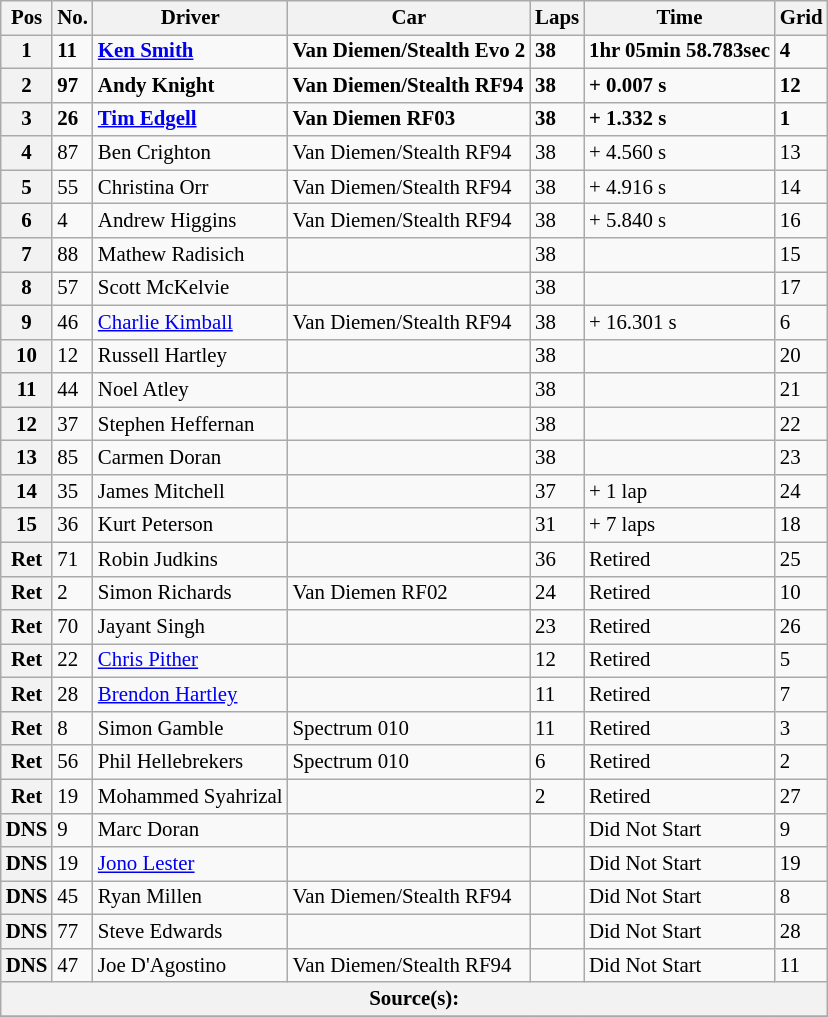<table class="wikitable" style="font-size: 87%;">
<tr>
<th>Pos</th>
<th>No.</th>
<th>Driver</th>
<th>Car</th>
<th>Laps</th>
<th>Time</th>
<th>Grid</th>
</tr>
<tr>
<th>1</th>
<td><strong>11</strong></td>
<td> <strong><a href='#'>Ken Smith</a></strong></td>
<td><strong>Van Diemen/Stealth Evo 2</strong></td>
<td><strong>38</strong></td>
<td><strong>1hr 05min 58.783sec</strong></td>
<td><strong>4</strong></td>
</tr>
<tr>
<th>2</th>
<td><strong>97</strong></td>
<td> <strong>Andy Knight</strong></td>
<td><strong>Van Diemen/Stealth RF94</strong></td>
<td><strong>38</strong></td>
<td><strong>+ 0.007 s</strong></td>
<td><strong>12</strong></td>
</tr>
<tr>
<th>3</th>
<td><strong>26</strong></td>
<td> <strong><a href='#'>Tim Edgell</a></strong></td>
<td><strong>Van Diemen RF03</strong></td>
<td><strong>38</strong></td>
<td><strong>+ 1.332 s</strong></td>
<td><strong>1</strong></td>
</tr>
<tr>
<th>4</th>
<td>87</td>
<td> Ben Crighton</td>
<td>Van Diemen/Stealth RF94</td>
<td>38</td>
<td>+ 4.560 s</td>
<td>13</td>
</tr>
<tr>
<th>5</th>
<td>55</td>
<td> Christina Orr</td>
<td>Van Diemen/Stealth RF94</td>
<td>38</td>
<td>+ 4.916 s</td>
<td>14</td>
</tr>
<tr>
<th>6</th>
<td>4</td>
<td> Andrew Higgins</td>
<td>Van Diemen/Stealth RF94</td>
<td>38</td>
<td>+ 5.840 s</td>
<td>16</td>
</tr>
<tr>
<th>7</th>
<td>88</td>
<td> Mathew Radisich</td>
<td></td>
<td>38</td>
<td></td>
<td>15</td>
</tr>
<tr>
<th>8</th>
<td>57</td>
<td> Scott McKelvie</td>
<td></td>
<td>38</td>
<td></td>
<td>17</td>
</tr>
<tr>
<th>9</th>
<td>46</td>
<td> <a href='#'>Charlie Kimball</a></td>
<td>Van Diemen/Stealth RF94</td>
<td>38</td>
<td>+ 16.301 s</td>
<td>6</td>
</tr>
<tr>
<th>10</th>
<td>12</td>
<td> Russell Hartley</td>
<td></td>
<td>38</td>
<td></td>
<td>20</td>
</tr>
<tr>
<th>11</th>
<td>44</td>
<td> Noel Atley</td>
<td></td>
<td>38</td>
<td></td>
<td>21</td>
</tr>
<tr>
<th>12</th>
<td>37</td>
<td> Stephen Heffernan</td>
<td></td>
<td>38</td>
<td></td>
<td>22</td>
</tr>
<tr>
<th>13</th>
<td>85</td>
<td> Carmen Doran</td>
<td></td>
<td>38</td>
<td></td>
<td>23</td>
</tr>
<tr>
<th>14</th>
<td>35</td>
<td> James Mitchell</td>
<td></td>
<td>37</td>
<td>+ 1 lap</td>
<td>24</td>
</tr>
<tr>
<th>15</th>
<td>36</td>
<td> Kurt Peterson</td>
<td></td>
<td>31</td>
<td>+ 7 laps</td>
<td>18</td>
</tr>
<tr>
<th>Ret</th>
<td>71</td>
<td> Robin Judkins</td>
<td></td>
<td>36</td>
<td>Retired</td>
<td>25</td>
</tr>
<tr>
<th>Ret</th>
<td>2</td>
<td> Simon Richards</td>
<td>Van Diemen RF02</td>
<td>24</td>
<td>Retired</td>
<td>10</td>
</tr>
<tr>
<th>Ret</th>
<td>70</td>
<td> Jayant Singh</td>
<td></td>
<td>23</td>
<td>Retired</td>
<td>26</td>
</tr>
<tr>
<th>Ret</th>
<td>22</td>
<td> <a href='#'>Chris Pither</a></td>
<td></td>
<td>12</td>
<td>Retired</td>
<td>5</td>
</tr>
<tr>
<th>Ret</th>
<td>28</td>
<td> <a href='#'>Brendon Hartley</a></td>
<td></td>
<td>11</td>
<td>Retired</td>
<td>7</td>
</tr>
<tr>
<th>Ret</th>
<td>8</td>
<td> Simon Gamble</td>
<td>Spectrum 010</td>
<td>11</td>
<td>Retired</td>
<td>3</td>
</tr>
<tr>
<th>Ret</th>
<td>56</td>
<td> Phil Hellebrekers</td>
<td>Spectrum 010</td>
<td>6</td>
<td>Retired</td>
<td>2</td>
</tr>
<tr>
<th>Ret</th>
<td>19</td>
<td> Mohammed Syahrizal</td>
<td></td>
<td>2</td>
<td>Retired</td>
<td>27</td>
</tr>
<tr>
<th>DNS</th>
<td>9</td>
<td> Marc Doran</td>
<td></td>
<td></td>
<td>Did Not Start</td>
<td>9</td>
</tr>
<tr>
<th>DNS</th>
<td>19</td>
<td> <a href='#'>Jono Lester</a></td>
<td></td>
<td></td>
<td>Did Not Start</td>
<td>19</td>
</tr>
<tr>
<th>DNS</th>
<td>45</td>
<td> Ryan Millen</td>
<td>Van Diemen/Stealth RF94</td>
<td></td>
<td>Did Not Start</td>
<td>8</td>
</tr>
<tr>
<th>DNS</th>
<td>77</td>
<td> Steve Edwards</td>
<td></td>
<td></td>
<td>Did Not Start</td>
<td>28</td>
</tr>
<tr>
<th>DNS</th>
<td>47</td>
<td> Joe D'Agostino</td>
<td>Van Diemen/Stealth RF94</td>
<td></td>
<td>Did Not Start</td>
<td>11</td>
</tr>
<tr>
<th colspan=7>Source(s): </th>
</tr>
<tr>
</tr>
</table>
